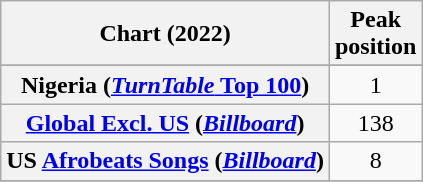<table class="wikitable plainrowheaders sortable" style="text-align:center">
<tr>
<th scope="col">Chart (2022)</th>
<th scope="col">Peak<br>position</th>
</tr>
<tr>
</tr>
<tr>
<th scope="row">Nigeria (<a href='#'><em>TurnTable</em> Top 100</a>)</th>
<td>1</td>
</tr>
<tr>
<th scope="row"><a href='#'>Global Excl. US</a> (<a href='#'><em>Billboard</em></a>)</th>
<td>138</td>
</tr>
<tr>
<th scope="row">US <a href='#'>Afrobeats Songs</a> (<a href='#'><em>Billboard</em></a>)</th>
<td>8</td>
</tr>
<tr>
</tr>
</table>
